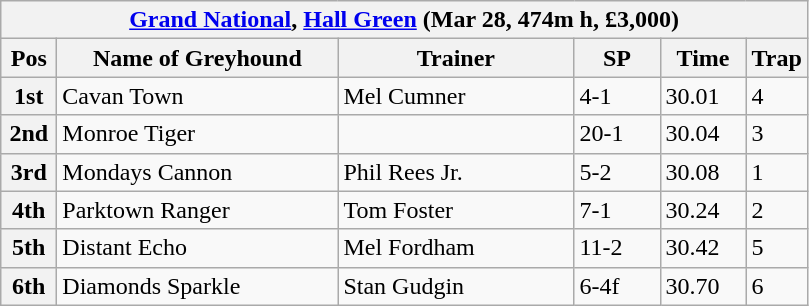<table class="wikitable">
<tr>
<th colspan="6"><a href='#'>Grand National</a>, <a href='#'>Hall Green</a> (Mar 28, 474m h, £3,000)</th>
</tr>
<tr>
<th width=30>Pos</th>
<th width=180>Name of Greyhound</th>
<th width=150>Trainer</th>
<th width=50>SP</th>
<th width=50>Time</th>
<th width=30>Trap</th>
</tr>
<tr>
<th>1st</th>
<td>Cavan Town</td>
<td>Mel Cumner</td>
<td>4-1</td>
<td>30.01</td>
<td>4</td>
</tr>
<tr>
<th>2nd</th>
<td>Monroe Tiger</td>
<td></td>
<td>20-1</td>
<td>30.04</td>
<td>3</td>
</tr>
<tr>
<th>3rd</th>
<td>Mondays Cannon</td>
<td>Phil Rees Jr.</td>
<td>5-2</td>
<td>30.08</td>
<td>1</td>
</tr>
<tr>
<th>4th</th>
<td>Parktown Ranger</td>
<td>Tom Foster</td>
<td>7-1</td>
<td>30.24</td>
<td>2</td>
</tr>
<tr>
<th>5th</th>
<td>Distant Echo</td>
<td>Mel Fordham</td>
<td>11-2</td>
<td>30.42</td>
<td>5</td>
</tr>
<tr>
<th>6th</th>
<td>Diamonds Sparkle</td>
<td>Stan Gudgin</td>
<td>6-4f</td>
<td>30.70</td>
<td>6</td>
</tr>
</table>
